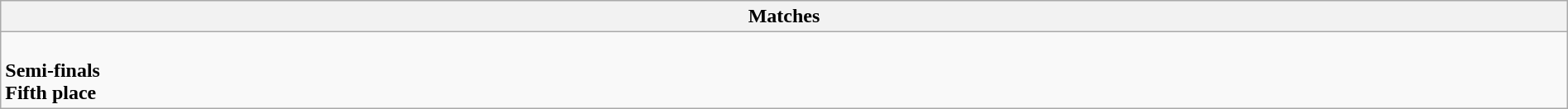<table class="wikitable collapsible collapsed" style="width:100%;">
<tr>
<th>Matches</th>
</tr>
<tr>
<td><br><strong>Semi-finals</strong>

<br><strong>Fifth place</strong>
</td>
</tr>
</table>
